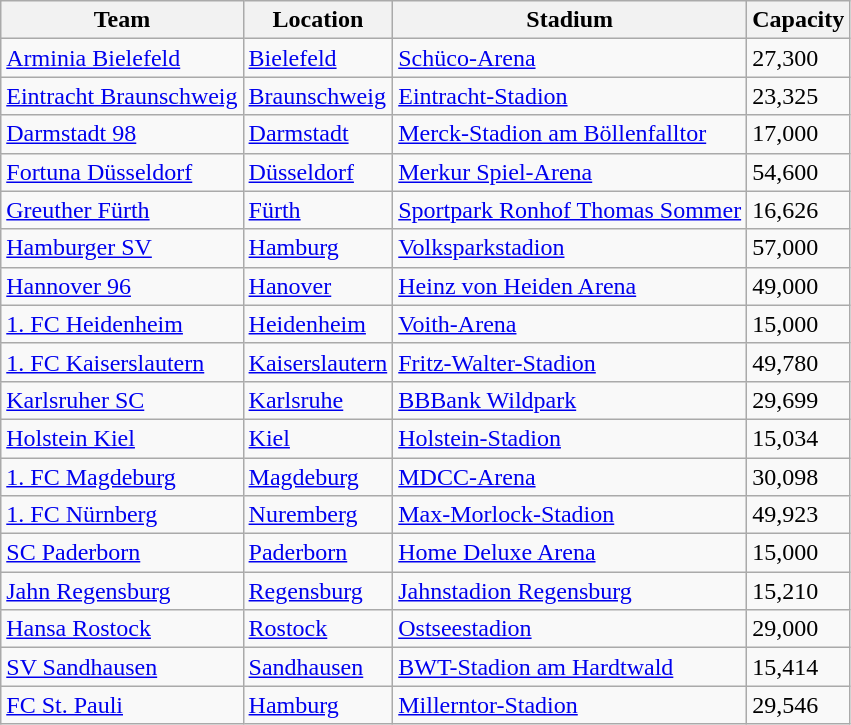<table class="wikitable sortable" style="text-align:left;">
<tr>
<th>Team</th>
<th>Location</th>
<th>Stadium</th>
<th>Capacity</th>
</tr>
<tr>
<td data-sort-value="Bielefeld"><a href='#'>Arminia Bielefeld</a></td>
<td><a href='#'>Bielefeld</a></td>
<td><a href='#'>Schüco-Arena</a></td>
<td>27,300</td>
</tr>
<tr>
<td data-sort-value="Braunschweig"><a href='#'>Eintracht Braunschweig</a></td>
<td><a href='#'>Braunschweig</a></td>
<td><a href='#'>Eintracht-Stadion</a></td>
<td>23,325</td>
</tr>
<tr>
<td data-sort-value="Darmstadt"><a href='#'>Darmstadt 98</a></td>
<td><a href='#'>Darmstadt</a></td>
<td><a href='#'>Merck-Stadion am Böllenfalltor</a></td>
<td>17,000</td>
</tr>
<tr>
<td data-sort-value="Düsseldorf"><a href='#'>Fortuna Düsseldorf</a></td>
<td><a href='#'>Düsseldorf</a></td>
<td><a href='#'>Merkur Spiel-Arena</a></td>
<td>54,600</td>
</tr>
<tr>
<td data-sort-value="Furth"><a href='#'>Greuther Fürth</a></td>
<td><a href='#'>Fürth</a></td>
<td><a href='#'>Sportpark Ronhof Thomas Sommer</a></td>
<td>16,626</td>
</tr>
<tr>
<td data-sort-value="Hamburg"><a href='#'>Hamburger SV</a></td>
<td><a href='#'>Hamburg</a></td>
<td><a href='#'>Volksparkstadion</a></td>
<td>57,000</td>
</tr>
<tr>
<td data-sort-value="Hannover"><a href='#'>Hannover 96</a></td>
<td><a href='#'>Hanover</a></td>
<td><a href='#'>Heinz von Heiden Arena</a></td>
<td>49,000</td>
</tr>
<tr>
<td data-sort-value="Heidenheim"><a href='#'>1. FC Heidenheim</a></td>
<td><a href='#'>Heidenheim</a></td>
<td><a href='#'>Voith-Arena</a></td>
<td>15,000</td>
</tr>
<tr>
<td data-sort-value="Kaiserslautern"><a href='#'>1. FC Kaiserslautern</a></td>
<td><a href='#'>Kaiserslautern</a></td>
<td><a href='#'>Fritz-Walter-Stadion</a></td>
<td>49,780</td>
</tr>
<tr>
<td data-sort-value="Karlsruhe"><a href='#'>Karlsruher SC</a></td>
<td><a href='#'>Karlsruhe</a></td>
<td><a href='#'>BBBank Wildpark</a></td>
<td>29,699</td>
</tr>
<tr>
<td data-sort-value="Kiel"><a href='#'>Holstein Kiel</a></td>
<td><a href='#'>Kiel</a></td>
<td><a href='#'>Holstein-Stadion</a></td>
<td>15,034</td>
</tr>
<tr>
<td data-sort-value="Magdeburg"><a href='#'>1. FC Magdeburg</a></td>
<td><a href='#'>Magdeburg</a></td>
<td><a href='#'>MDCC-Arena</a></td>
<td>30,098</td>
</tr>
<tr>
<td data-sort-value="Nurnberg"><a href='#'>1. FC Nürnberg</a></td>
<td><a href='#'>Nuremberg</a></td>
<td><a href='#'>Max-Morlock-Stadion</a></td>
<td>49,923</td>
</tr>
<tr>
<td data-sort-value="Paderborn"><a href='#'>SC Paderborn</a></td>
<td><a href='#'>Paderborn</a></td>
<td><a href='#'>Home Deluxe Arena</a></td>
<td>15,000</td>
</tr>
<tr>
<td data-sort-value="Regensburg"><a href='#'>Jahn Regensburg</a></td>
<td><a href='#'>Regensburg</a></td>
<td><a href='#'>Jahnstadion Regensburg</a></td>
<td>15,210</td>
</tr>
<tr>
<td data-sort-value="Rostock"><a href='#'>Hansa Rostock</a></td>
<td><a href='#'>Rostock</a></td>
<td><a href='#'>Ostseestadion</a></td>
<td>29,000</td>
</tr>
<tr>
<td data-sort-value="Sandhausen"><a href='#'>SV Sandhausen</a></td>
<td><a href='#'>Sandhausen</a></td>
<td><a href='#'>BWT-Stadion am Hardtwald</a></td>
<td>15,414</td>
</tr>
<tr>
<td data-sort-value="St Pauli"><a href='#'>FC St. Pauli</a></td>
<td><a href='#'>Hamburg</a></td>
<td><a href='#'>Millerntor-Stadion</a></td>
<td>29,546</td>
</tr>
</table>
